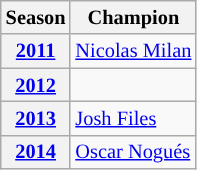<table class="wikitable" style="font-size: 85%;">
<tr>
<th>Season</th>
<th>Champion</th>
</tr>
<tr>
<th><a href='#'>2011</a></th>
<td> <a href='#'>Nicolas Milan</a></td>
</tr>
<tr>
<th><a href='#'>2012</a></th>
<td></td>
</tr>
<tr>
<th><a href='#'>2013</a></th>
<td> <a href='#'>Josh Files</a></td>
</tr>
<tr>
<th><a href='#'>2014</a></th>
<td> <a href='#'>Oscar Nogués</a></td>
</tr>
</table>
